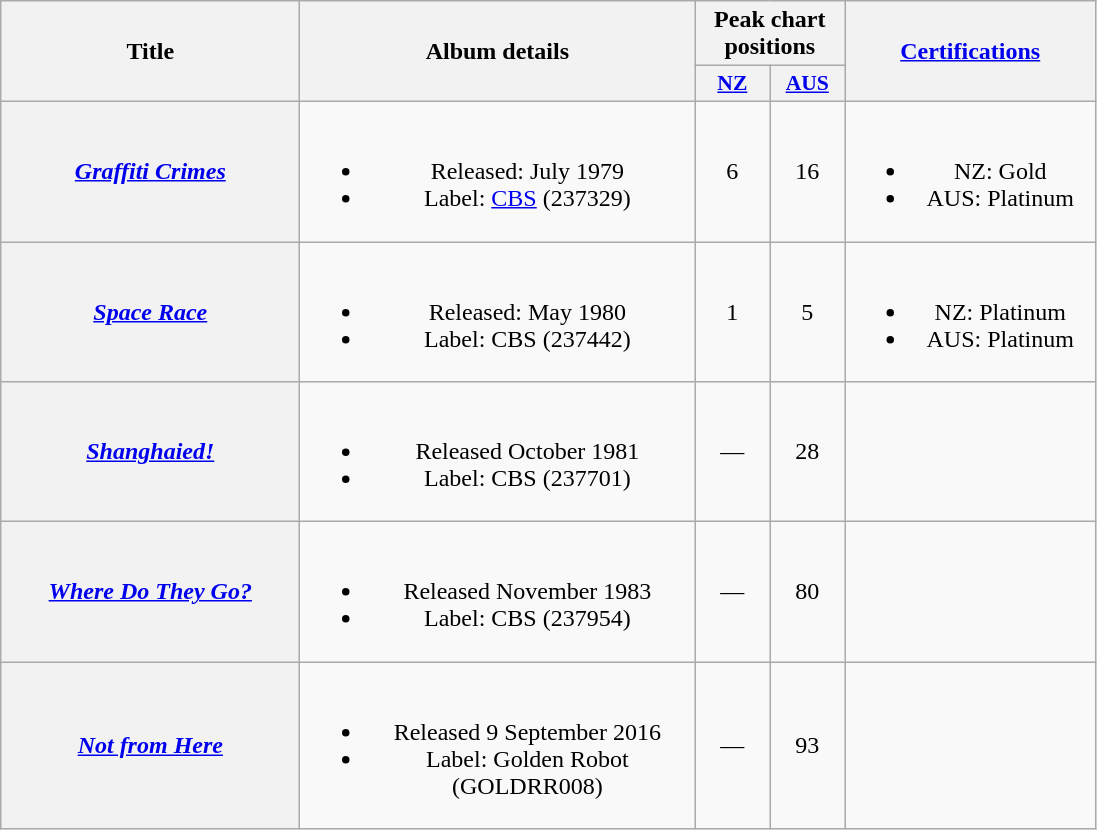<table class="wikitable plainrowheaders" style="text-align:center;" border="1">
<tr>
<th scope="col" rowspan="2" style="width:12em;">Title</th>
<th scope="col" rowspan="2" style="width:16em;">Album details</th>
<th scope="col" colspan="2">Peak chart positions</th>
<th scope="col" rowspan="2" style="width:10em;"><a href='#'>Certifications</a></th>
</tr>
<tr>
<th scope="col" style="width:3em; font-size:90%"><a href='#'>NZ</a><br></th>
<th scope="col" style="width:3em; font-size:90%"><a href='#'>AUS</a><br></th>
</tr>
<tr>
<th scope="row"><em><a href='#'>Graffiti Crimes</a></em></th>
<td><br><ul><li>Released: July 1979</li><li>Label: <a href='#'>CBS</a> (237329)</li></ul></td>
<td>6</td>
<td>16</td>
<td><br><ul><li>NZ: Gold</li><li>AUS: Platinum</li></ul></td>
</tr>
<tr>
<th scope="row"><em><a href='#'>Space Race</a></em></th>
<td><br><ul><li>Released: May 1980</li><li>Label: CBS (237442)</li></ul></td>
<td>1</td>
<td>5</td>
<td><br><ul><li>NZ: Platinum</li><li>AUS: Platinum</li></ul></td>
</tr>
<tr>
<th scope="row"><em><a href='#'>Shanghaied!</a></em></th>
<td><br><ul><li>Released October 1981</li><li>Label: CBS (237701)</li></ul></td>
<td>—</td>
<td>28</td>
<td></td>
</tr>
<tr>
<th scope="row"><em><a href='#'>Where Do They Go?</a></em></th>
<td><br><ul><li>Released November 1983</li><li>Label: CBS (237954)</li></ul></td>
<td>—</td>
<td>80</td>
<td></td>
</tr>
<tr>
<th scope="row"><em><a href='#'>Not from Here</a></em></th>
<td><br><ul><li>Released 9 September 2016</li><li>Label: Golden Robot (GOLDRR008)</li></ul></td>
<td>—</td>
<td>93</td>
<td></td>
</tr>
</table>
